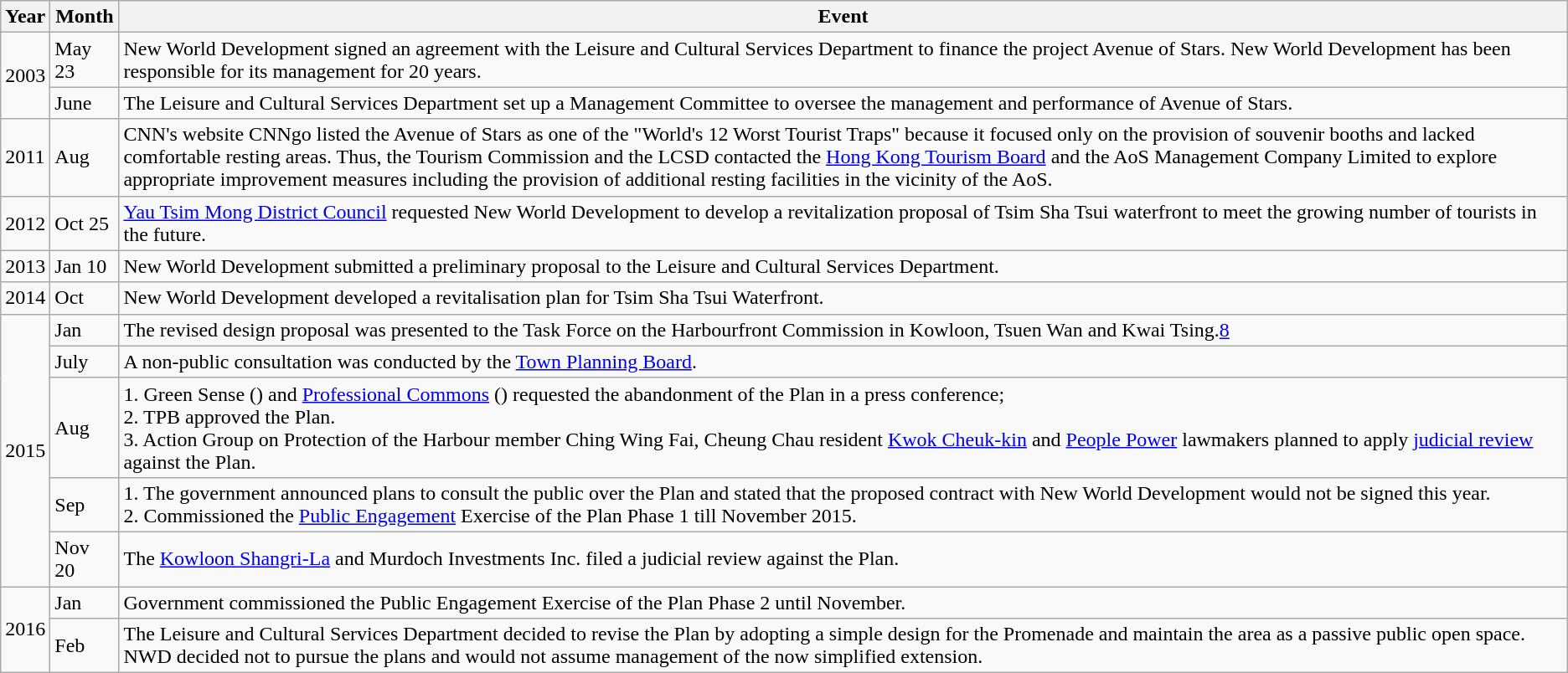<table class="wikitable">
<tr>
<th>Year</th>
<th>Month</th>
<th>Event</th>
</tr>
<tr>
<td rowspan="2">2003</td>
<td>May 23</td>
<td>New World Development signed an agreement with the Leisure and Cultural Services Department to finance the project Avenue of Stars. New World Development has been responsible for its management for 20 years.</td>
</tr>
<tr>
<td>June</td>
<td>The Leisure and Cultural Services Department set up a Management Committee to oversee the management and performance of Avenue of Stars.</td>
</tr>
<tr>
<td>2011</td>
<td>Aug</td>
<td>CNN's website CNNgo listed the Avenue of Stars as one of the "World's 12 Worst Tourist Traps" because it focused only on the provision of souvenir booths and lacked comfortable resting areas. Thus, the Tourism Commission and the LCSD contacted the <a href='#'>Hong Kong Tourism Board</a> and the AoS Management Company Limited to explore appropriate improvement measures including the provision of additional resting facilities in the vicinity of the AoS.</td>
</tr>
<tr>
<td>2012</td>
<td>Oct 25</td>
<td><a href='#'>Yau Tsim Mong District Council</a> requested New World Development to develop a revitalization proposal of Tsim Sha Tsui waterfront to meet the growing number of tourists in the future.</td>
</tr>
<tr>
<td>2013</td>
<td>Jan 10</td>
<td>New World Development submitted a preliminary proposal to the Leisure and Cultural Services Department.</td>
</tr>
<tr>
<td>2014</td>
<td>Oct</td>
<td>New World Development developed a revitalisation plan for Tsim Sha Tsui Waterfront.</td>
</tr>
<tr>
<td rowspan="5">2015</td>
<td>Jan</td>
<td>The revised design proposal was presented to the Task Force on the Harbourfront Commission in Kowloon, Tsuen Wan and Kwai Tsing.<a href='#'>8</a></td>
</tr>
<tr>
<td>July</td>
<td>A non-public consultation was conducted by the <a href='#'>Town Planning Board</a>.</td>
</tr>
<tr>
<td>Aug</td>
<td>1. Green Sense () and <a href='#'>Professional Commons</a> () requested the abandonment of the Plan in a press conference;<br>2. TPB approved the Plan.<br>3. Action Group on Protection of the Harbour member Ching Wing Fai, Cheung Chau resident <a href='#'>Kwok Cheuk-kin</a> and <a href='#'>People Power</a> lawmakers planned to apply <a href='#'>judicial review</a> against the Plan.</td>
</tr>
<tr>
<td>Sep</td>
<td>1. The government announced plans to consult the public over the Plan and stated that the proposed contract with New World Development would not be signed this year.<br>2. Commissioned the <a href='#'>Public Engagement</a> Exercise of the Plan Phase 1 till November 2015.</td>
</tr>
<tr>
<td>Nov 20</td>
<td>The <a href='#'>Kowloon Shangri-La</a> and Murdoch Investments Inc. filed a judicial review against the Plan.</td>
</tr>
<tr>
<td rowspan="2">2016</td>
<td>Jan</td>
<td>Government commissioned the Public Engagement Exercise of the Plan Phase 2 until November.</td>
</tr>
<tr>
<td>Feb</td>
<td>The Leisure and Cultural Services Department decided to revise the Plan by adopting a simple design for the Promenade and maintain the area as a passive public open space. NWD decided not to pursue the plans and would not assume management of the now simplified extension.</td>
</tr>
</table>
